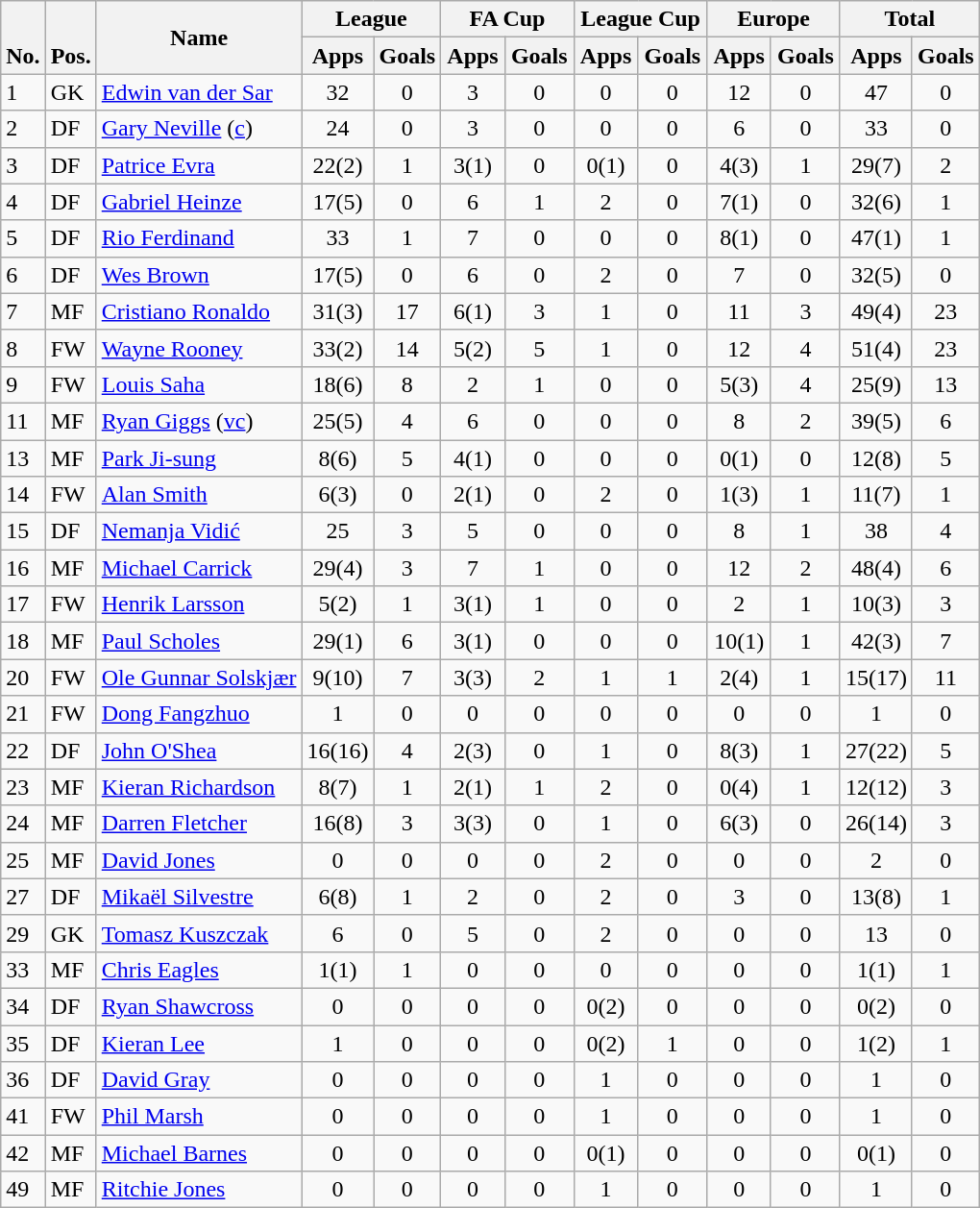<table class="wikitable sortable" style="text-align:center">
<tr>
<th rowspan="2" valign="bottom">No.</th>
<th rowspan="2" valign="bottom">Pos.</th>
<th rowspan="2">Name</th>
<th colspan="2" width="85">League</th>
<th colspan="2" width="85">FA Cup</th>
<th colspan="2" width="85">League Cup</th>
<th colspan="2" width="85">Europe</th>
<th colspan="2" width="85">Total</th>
</tr>
<tr>
<th>Apps</th>
<th>Goals</th>
<th>Apps</th>
<th>Goals</th>
<th>Apps</th>
<th>Goals</th>
<th>Apps</th>
<th>Goals</th>
<th>Apps</th>
<th>Goals</th>
</tr>
<tr>
<td align="left">1</td>
<td align="left">GK</td>
<td align="left"> <a href='#'>Edwin van der Sar</a></td>
<td>32</td>
<td>0</td>
<td>3</td>
<td>0</td>
<td>0</td>
<td>0</td>
<td>12</td>
<td>0</td>
<td>47</td>
<td>0</td>
</tr>
<tr>
<td align="left">2</td>
<td align="left">DF</td>
<td align="left"> <a href='#'>Gary Neville</a> (<a href='#'>c</a>)</td>
<td>24</td>
<td>0</td>
<td>3</td>
<td>0</td>
<td>0</td>
<td>0</td>
<td>6</td>
<td>0</td>
<td>33</td>
<td>0</td>
</tr>
<tr>
<td align="left">3</td>
<td align="left">DF</td>
<td align="left"> <a href='#'>Patrice Evra</a></td>
<td>22(2)</td>
<td>1</td>
<td>3(1)</td>
<td>0</td>
<td>0(1)</td>
<td>0</td>
<td>4(3)</td>
<td>1</td>
<td>29(7)</td>
<td>2</td>
</tr>
<tr>
<td align="left">4</td>
<td align="left">DF</td>
<td align="left"> <a href='#'>Gabriel Heinze</a></td>
<td>17(5)</td>
<td>0</td>
<td>6</td>
<td>1</td>
<td>2</td>
<td>0</td>
<td>7(1)</td>
<td>0</td>
<td>32(6)</td>
<td>1</td>
</tr>
<tr>
<td align="left">5</td>
<td align="left">DF</td>
<td align="left"> <a href='#'>Rio Ferdinand</a></td>
<td>33</td>
<td>1</td>
<td>7</td>
<td>0</td>
<td>0</td>
<td>0</td>
<td>8(1)</td>
<td>0</td>
<td>47(1)</td>
<td>1</td>
</tr>
<tr>
<td align="left">6</td>
<td align="left">DF</td>
<td align="left"> <a href='#'>Wes Brown</a></td>
<td>17(5)</td>
<td>0</td>
<td>6</td>
<td>0</td>
<td>2</td>
<td>0</td>
<td>7</td>
<td>0</td>
<td>32(5)</td>
<td>0</td>
</tr>
<tr>
<td align="left">7</td>
<td align="left">MF</td>
<td align="left"> <a href='#'>Cristiano Ronaldo</a></td>
<td>31(3)</td>
<td>17</td>
<td>6(1)</td>
<td>3</td>
<td>1</td>
<td>0</td>
<td>11</td>
<td>3</td>
<td>49(4)</td>
<td>23</td>
</tr>
<tr>
<td align="left">8</td>
<td align="left">FW</td>
<td align="left"> <a href='#'>Wayne Rooney</a></td>
<td>33(2)</td>
<td>14</td>
<td>5(2)</td>
<td>5</td>
<td>1</td>
<td>0</td>
<td>12</td>
<td>4</td>
<td>51(4)</td>
<td>23</td>
</tr>
<tr>
<td align="left">9</td>
<td align="left">FW</td>
<td align="left"> <a href='#'>Louis Saha</a></td>
<td>18(6)</td>
<td>8</td>
<td>2</td>
<td>1</td>
<td>0</td>
<td>0</td>
<td>5(3)</td>
<td>4</td>
<td>25(9)</td>
<td>13</td>
</tr>
<tr>
<td align="left">11</td>
<td align="left">MF</td>
<td align="left"> <a href='#'>Ryan Giggs</a> (<a href='#'>vc</a>)</td>
<td>25(5)</td>
<td>4</td>
<td>6</td>
<td>0</td>
<td>0</td>
<td>0</td>
<td>8</td>
<td>2</td>
<td>39(5)</td>
<td>6</td>
</tr>
<tr>
<td align="left">13</td>
<td align="left">MF</td>
<td align="left"> <a href='#'>Park Ji-sung</a></td>
<td>8(6)</td>
<td>5</td>
<td>4(1)</td>
<td>0</td>
<td>0</td>
<td>0</td>
<td>0(1)</td>
<td>0</td>
<td>12(8)</td>
<td>5</td>
</tr>
<tr>
<td align="left">14</td>
<td align="left">FW</td>
<td align="left"> <a href='#'>Alan Smith</a></td>
<td>6(3)</td>
<td>0</td>
<td>2(1)</td>
<td>0</td>
<td>2</td>
<td>0</td>
<td>1(3)</td>
<td>1</td>
<td>11(7)</td>
<td>1</td>
</tr>
<tr>
<td align="left">15</td>
<td align="left">DF</td>
<td align="left"> <a href='#'>Nemanja Vidić</a></td>
<td>25</td>
<td>3</td>
<td>5</td>
<td>0</td>
<td>0</td>
<td>0</td>
<td>8</td>
<td>1</td>
<td>38</td>
<td>4</td>
</tr>
<tr>
<td align="left">16</td>
<td align="left">MF</td>
<td align="left"> <a href='#'>Michael Carrick</a></td>
<td>29(4)</td>
<td>3</td>
<td>7</td>
<td>1</td>
<td>0</td>
<td>0</td>
<td>12</td>
<td>2</td>
<td>48(4)</td>
<td>6</td>
</tr>
<tr>
<td align="left">17</td>
<td align="left">FW</td>
<td align="left"> <a href='#'>Henrik Larsson</a></td>
<td>5(2)</td>
<td>1</td>
<td>3(1)</td>
<td>1</td>
<td>0</td>
<td>0</td>
<td>2</td>
<td>1</td>
<td>10(3)</td>
<td>3</td>
</tr>
<tr>
<td align="left">18</td>
<td align="left">MF</td>
<td align="left"> <a href='#'>Paul Scholes</a></td>
<td>29(1)</td>
<td>6</td>
<td>3(1)</td>
<td>0</td>
<td>0</td>
<td>0</td>
<td>10(1)</td>
<td>1</td>
<td>42(3)</td>
<td>7</td>
</tr>
<tr>
<td align="left">20</td>
<td align="left">FW</td>
<td align="left"> <a href='#'>Ole Gunnar Solskjær</a></td>
<td>9(10)</td>
<td>7</td>
<td>3(3)</td>
<td>2</td>
<td>1</td>
<td>1</td>
<td>2(4)</td>
<td>1</td>
<td>15(17)</td>
<td>11</td>
</tr>
<tr>
<td align="left">21</td>
<td align="left">FW</td>
<td align="left"> <a href='#'>Dong Fangzhuo</a></td>
<td>1</td>
<td>0</td>
<td>0</td>
<td>0</td>
<td>0</td>
<td>0</td>
<td>0</td>
<td>0</td>
<td>1</td>
<td>0</td>
</tr>
<tr>
<td align="left">22</td>
<td align="left">DF</td>
<td align="left"> <a href='#'>John O'Shea</a></td>
<td>16(16)</td>
<td>4</td>
<td>2(3)</td>
<td>0</td>
<td>1</td>
<td>0</td>
<td>8(3)</td>
<td>1</td>
<td>27(22)</td>
<td>5</td>
</tr>
<tr>
<td align="left">23</td>
<td align="left">MF</td>
<td align="left"> <a href='#'>Kieran Richardson</a></td>
<td>8(7)</td>
<td>1</td>
<td>2(1)</td>
<td>1</td>
<td>2</td>
<td>0</td>
<td>0(4)</td>
<td>1</td>
<td>12(12)</td>
<td>3</td>
</tr>
<tr>
<td align="left">24</td>
<td align="left">MF</td>
<td align="left"> <a href='#'>Darren Fletcher</a></td>
<td>16(8)</td>
<td>3</td>
<td>3(3)</td>
<td>0</td>
<td>1</td>
<td>0</td>
<td>6(3)</td>
<td>0</td>
<td>26(14)</td>
<td>3</td>
</tr>
<tr>
<td align="left">25</td>
<td align="left">MF</td>
<td align="left"> <a href='#'>David Jones</a></td>
<td>0</td>
<td>0</td>
<td>0</td>
<td>0</td>
<td>2</td>
<td>0</td>
<td>0</td>
<td>0</td>
<td>2</td>
<td>0</td>
</tr>
<tr>
<td align="left">27</td>
<td align="left">DF</td>
<td align="left"> <a href='#'>Mikaël Silvestre</a></td>
<td>6(8)</td>
<td>1</td>
<td>2</td>
<td>0</td>
<td>2</td>
<td>0</td>
<td>3</td>
<td>0</td>
<td>13(8)</td>
<td>1</td>
</tr>
<tr>
<td align="left">29</td>
<td align="left">GK</td>
<td align="left"> <a href='#'>Tomasz Kuszczak</a></td>
<td>6</td>
<td>0</td>
<td>5</td>
<td>0</td>
<td>2</td>
<td>0</td>
<td>0</td>
<td>0</td>
<td>13</td>
<td>0</td>
</tr>
<tr>
<td align="left">33</td>
<td align="left">MF</td>
<td align="left"> <a href='#'>Chris Eagles</a></td>
<td>1(1)</td>
<td>1</td>
<td>0</td>
<td>0</td>
<td>0</td>
<td>0</td>
<td>0</td>
<td>0</td>
<td>1(1)</td>
<td>1</td>
</tr>
<tr>
<td align="left">34</td>
<td align="left">DF</td>
<td align="left"> <a href='#'>Ryan Shawcross</a></td>
<td>0</td>
<td>0</td>
<td>0</td>
<td>0</td>
<td>0(2)</td>
<td>0</td>
<td>0</td>
<td>0</td>
<td>0(2)</td>
<td>0</td>
</tr>
<tr>
<td align="left">35</td>
<td align="left">DF</td>
<td align="left"> <a href='#'>Kieran Lee</a></td>
<td>1</td>
<td>0</td>
<td>0</td>
<td>0</td>
<td>0(2)</td>
<td>1</td>
<td>0</td>
<td>0</td>
<td>1(2)</td>
<td>1</td>
</tr>
<tr>
<td align="left">36</td>
<td align="left">DF</td>
<td align="left"> <a href='#'>David Gray</a></td>
<td>0</td>
<td>0</td>
<td>0</td>
<td>0</td>
<td>1</td>
<td>0</td>
<td>0</td>
<td>0</td>
<td>1</td>
<td>0</td>
</tr>
<tr>
<td align="left">41</td>
<td align="left">FW</td>
<td align="left"> <a href='#'>Phil Marsh</a></td>
<td>0</td>
<td>0</td>
<td>0</td>
<td>0</td>
<td>1</td>
<td>0</td>
<td>0</td>
<td>0</td>
<td>1</td>
<td>0</td>
</tr>
<tr>
<td align="left">42</td>
<td align="left">MF</td>
<td align="left"> <a href='#'>Michael Barnes</a></td>
<td>0</td>
<td>0</td>
<td>0</td>
<td>0</td>
<td>0(1)</td>
<td>0</td>
<td>0</td>
<td>0</td>
<td>0(1)</td>
<td>0</td>
</tr>
<tr>
<td align="left">49</td>
<td align="left">MF</td>
<td align="left"> <a href='#'>Ritchie Jones</a></td>
<td>0</td>
<td>0</td>
<td>0</td>
<td>0</td>
<td>1</td>
<td>0</td>
<td>0</td>
<td>0</td>
<td>1</td>
<td>0</td>
</tr>
</table>
